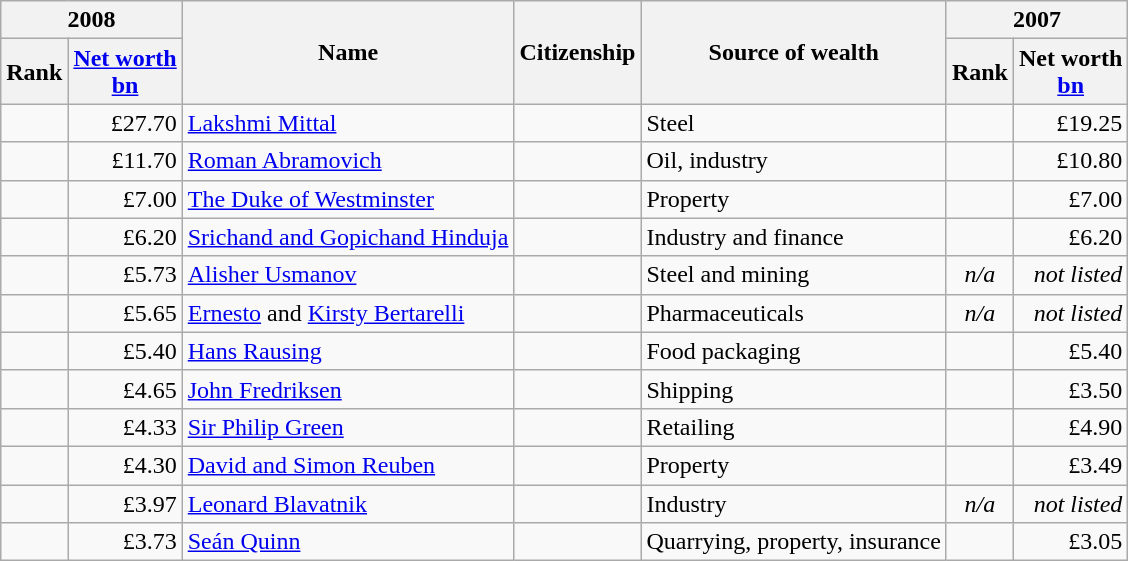<table class="wikitable sortable">
<tr ">
<th colspan=2>2008</th>
<th rowspan=2>Name</th>
<th rowspan=2>Citizenship</th>
<th rowspan=2>Source of wealth</th>
<th colspan=2>2007</th>
</tr>
<tr>
<th>Rank</th>
<th><a href='#'>Net worth</a><br> <a href='#'>bn</a></th>
<th>Rank</th>
<th>Net worth<br> <a href='#'>bn</a></th>
</tr>
<tr>
<td align=center> </td>
<td align=right>£27.70 </td>
<td><a href='#'>Lakshmi Mittal</a></td>
<td></td>
<td>Steel</td>
<td align=center></td>
<td align=right>£19.25</td>
</tr>
<tr>
<td align=center> </td>
<td align=right>£11.70 </td>
<td><a href='#'>Roman Abramovich</a></td>
<td></td>
<td>Oil, industry</td>
<td align=center></td>
<td align=right>£10.80</td>
</tr>
<tr>
<td align=center> </td>
<td align=right>£7.00 </td>
<td><a href='#'>The Duke of Westminster</a></td>
<td></td>
<td>Property</td>
<td align=center></td>
<td align=right>£7.00</td>
</tr>
<tr>
<td align=center> </td>
<td align=right>£6.20 </td>
<td><a href='#'>Srichand and Gopichand Hinduja</a></td>
<td></td>
<td>Industry and finance</td>
<td align=center></td>
<td align=right>£6.20</td>
</tr>
<tr>
<td align=center> </td>
<td align=right>£5.73 </td>
<td><a href='#'>Alisher Usmanov</a></td>
<td></td>
<td>Steel and mining</td>
<td align=center><em>n/a</em></td>
<td align=right><em>not listed</em></td>
</tr>
<tr>
<td align=center> </td>
<td align=right>£5.65 </td>
<td><a href='#'>Ernesto</a> and <a href='#'>Kirsty Bertarelli</a></td>
<td></td>
<td>Pharmaceuticals</td>
<td align=center><em>n/a</em></td>
<td align=right><em>not listed</em></td>
</tr>
<tr>
<td align=center> </td>
<td align=right>£5.40 </td>
<td><a href='#'>Hans Rausing</a></td>
<td></td>
<td>Food packaging</td>
<td align=center></td>
<td align=right>£5.40</td>
</tr>
<tr>
<td align=center> </td>
<td align=right>£4.65 </td>
<td><a href='#'>John Fredriksen</a></td>
<td></td>
<td>Shipping</td>
<td align=center></td>
<td align=right>£3.50</td>
</tr>
<tr>
<td align=center> </td>
<td align=right>£4.33 </td>
<td><a href='#'>Sir Philip Green</a></td>
<td></td>
<td>Retailing</td>
<td align=center></td>
<td align=right>£4.90</td>
</tr>
<tr>
<td align=center> </td>
<td align=right>£4.30 </td>
<td><a href='#'>David and Simon Reuben</a></td>
<td></td>
<td>Property</td>
<td align=center></td>
<td align=right>£3.49</td>
</tr>
<tr>
<td align=center> </td>
<td align=right>£3.97 </td>
<td><a href='#'>Leonard Blavatnik</a></td>
<td></td>
<td>Industry</td>
<td align=center><em>n/a</em></td>
<td align=right><em>not listed</em></td>
</tr>
<tr>
<td align=center> </td>
<td align=right>£3.73 </td>
<td><a href='#'>Seán Quinn</a></td>
<td></td>
<td>Quarrying, property, insurance</td>
<td align=center></td>
<td align=right>£3.05</td>
</tr>
</table>
